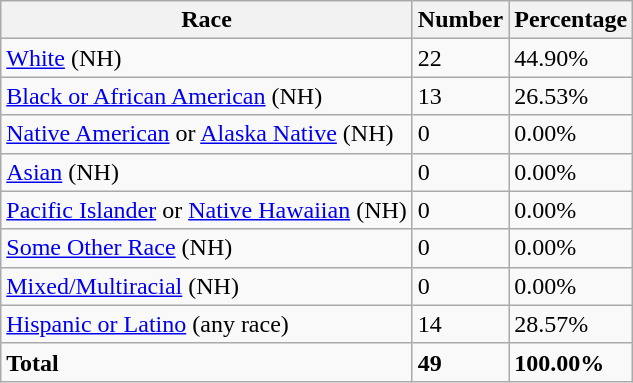<table class="wikitable">
<tr>
<th>Race</th>
<th>Number</th>
<th>Percentage</th>
</tr>
<tr>
<td><a href='#'>White</a> (NH)</td>
<td>22</td>
<td>44.90%</td>
</tr>
<tr>
<td><a href='#'>Black or African American</a> (NH)</td>
<td>13</td>
<td>26.53%</td>
</tr>
<tr>
<td><a href='#'>Native American</a> or <a href='#'>Alaska Native</a> (NH)</td>
<td>0</td>
<td>0.00%</td>
</tr>
<tr>
<td><a href='#'>Asian</a> (NH)</td>
<td>0</td>
<td>0.00%</td>
</tr>
<tr>
<td><a href='#'>Pacific Islander</a> or <a href='#'>Native Hawaiian</a> (NH)</td>
<td>0</td>
<td>0.00%</td>
</tr>
<tr>
<td><a href='#'>Some Other Race</a> (NH)</td>
<td>0</td>
<td>0.00%</td>
</tr>
<tr>
<td><a href='#'>Mixed/Multiracial</a> (NH)</td>
<td>0</td>
<td>0.00%</td>
</tr>
<tr>
<td><a href='#'>Hispanic or Latino</a> (any race)</td>
<td>14</td>
<td>28.57%</td>
</tr>
<tr>
<td><strong>Total</strong></td>
<td><strong>49</strong></td>
<td><strong>100.00%</strong></td>
</tr>
</table>
